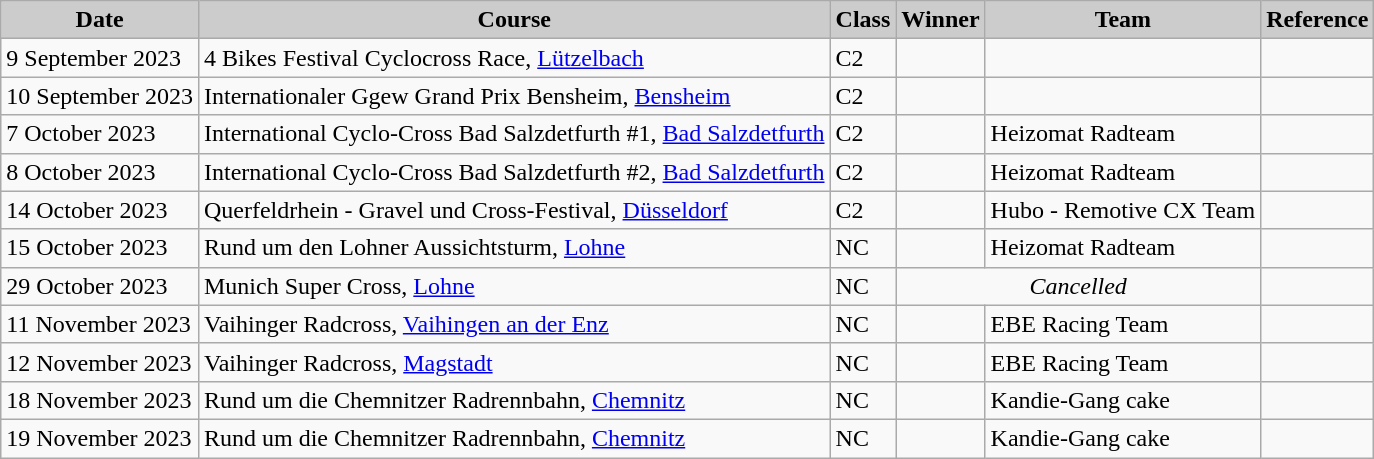<table class="wikitable sortable alternance ">
<tr>
<th scope="col" style="background-color:#CCCCCC;">Date</th>
<th scope="col" style="background-color:#CCCCCC;">Course</th>
<th scope="col" style="background-color:#CCCCCC;">Class</th>
<th scope="col" style="background-color:#CCCCCC;">Winner</th>
<th scope="col" style="background-color:#CCCCCC;">Team</th>
<th scope="col" style="background-color:#CCCCCC;">Reference</th>
</tr>
<tr>
<td>9 September 2023</td>
<td> 4 Bikes Festival Cyclocross Race, <a href='#'>Lützelbach</a></td>
<td>C2</td>
<td></td>
<td></td>
<td></td>
</tr>
<tr>
<td>10 September 2023</td>
<td> Internationaler Ggew Grand Prix Bensheim, <a href='#'>Bensheim</a></td>
<td>C2</td>
<td></td>
<td></td>
<td></td>
</tr>
<tr>
<td>7 October 2023</td>
<td> International Cyclo-Cross Bad Salzdetfurth #1, <a href='#'>Bad Salzdetfurth</a></td>
<td>C2</td>
<td></td>
<td>Heizomat Radteam</td>
<td></td>
</tr>
<tr>
<td>8 October 2023</td>
<td> International Cyclo-Cross Bad Salzdetfurth #2, <a href='#'>Bad Salzdetfurth</a></td>
<td>C2</td>
<td></td>
<td>Heizomat Radteam</td>
<td></td>
</tr>
<tr>
<td>14 October 2023</td>
<td> Querfeldrhein - Gravel und Cross-Festival, <a href='#'>Düsseldorf</a></td>
<td>C2</td>
<td></td>
<td>Hubo - Remotive CX Team</td>
<td></td>
</tr>
<tr>
<td>15 October 2023</td>
<td> Rund um den Lohner Aussichtsturm, <a href='#'>Lohne</a></td>
<td>NC</td>
<td></td>
<td>Heizomat Radteam</td>
<td></td>
</tr>
<tr>
<td>29 October 2023</td>
<td> Munich Super Cross, <a href='#'>Lohne</a></td>
<td>NC</td>
<td align=center colspan="2"><em>Cancelled</em></td>
<td></td>
</tr>
<tr>
<td>11 November 2023</td>
<td> Vaihinger Radcross, <a href='#'>Vaihingen an der Enz</a></td>
<td>NC</td>
<td></td>
<td>EBE Racing Team</td>
<td></td>
</tr>
<tr>
<td>12 November 2023</td>
<td> Vaihinger Radcross, <a href='#'>Magstadt</a></td>
<td>NC</td>
<td></td>
<td>EBE Racing Team</td>
<td></td>
</tr>
<tr>
<td>18 November 2023</td>
<td> Rund um die Chemnitzer Radrennbahn, <a href='#'>Chemnitz</a></td>
<td>NC</td>
<td></td>
<td>Kandie-Gang cake</td>
<td></td>
</tr>
<tr>
<td>19 November 2023</td>
<td> Rund um die Chemnitzer Radrennbahn, <a href='#'>Chemnitz</a></td>
<td>NC</td>
<td></td>
<td>Kandie-Gang cake</td>
<td></td>
</tr>
</table>
